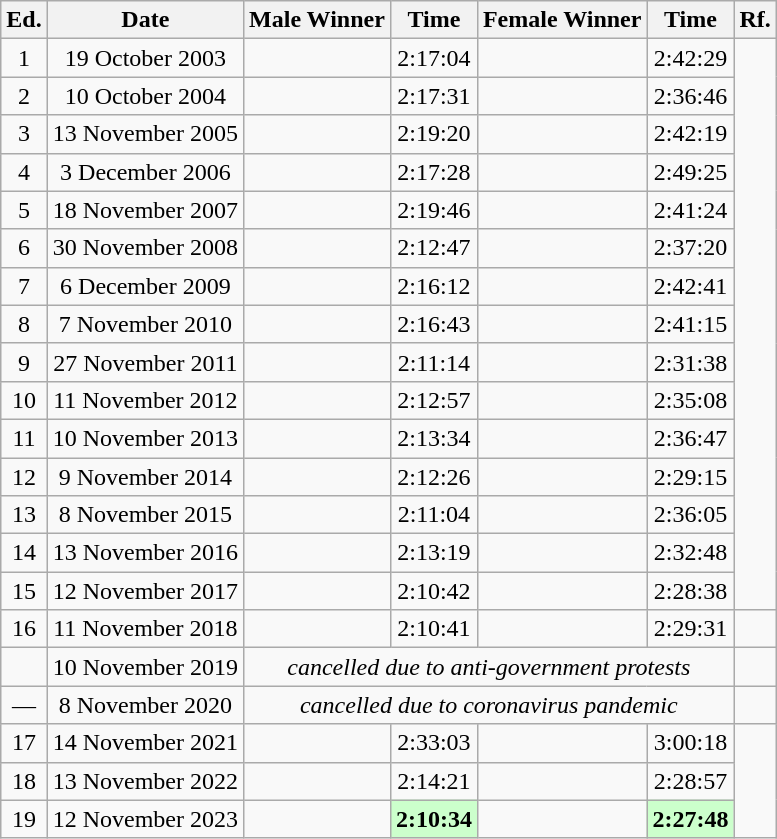<table class="wikitable sortable" style="text-align:center">
<tr>
<th class="unsortable">Ed.</th>
<th>Date</th>
<th>Male Winner</th>
<th>Time</th>
<th>Female Winner</th>
<th>Time</th>
<th class="unsortable">Rf.</th>
</tr>
<tr>
<td>1</td>
<td>19 October 2003</td>
<td align="left"></td>
<td>2:17:04</td>
<td align="left"></td>
<td>2:42:29</td>
</tr>
<tr>
<td>2</td>
<td>10 October 2004</td>
<td align="left"></td>
<td>2:17:31</td>
<td align="left"></td>
<td>2:36:46</td>
</tr>
<tr>
<td>3</td>
<td>13 November 2005</td>
<td align="left"></td>
<td>2:19:20</td>
<td align="left"></td>
<td>2:42:19</td>
</tr>
<tr>
<td>4</td>
<td>3 December 2006</td>
<td align="left"></td>
<td>2:17:28</td>
<td align="left"></td>
<td>2:49:25</td>
</tr>
<tr>
<td>5</td>
<td>18 November 2007</td>
<td align="left"></td>
<td>2:19:46</td>
<td align="left"></td>
<td>2:41:24</td>
</tr>
<tr>
<td>6</td>
<td>30 November 2008</td>
<td align="left"></td>
<td>2:12:47</td>
<td align="left"></td>
<td>2:37:20</td>
</tr>
<tr>
<td>7</td>
<td>6 December 2009</td>
<td align="left"></td>
<td>2:16:12</td>
<td align="left"></td>
<td>2:42:41</td>
</tr>
<tr>
<td>8</td>
<td>7 November 2010</td>
<td align="left"></td>
<td>2:16:43</td>
<td align="left"></td>
<td>2:41:15</td>
</tr>
<tr>
<td>9</td>
<td>27 November 2011</td>
<td align="left"></td>
<td>2:11:14</td>
<td align="left"></td>
<td>2:31:38</td>
</tr>
<tr>
<td>10</td>
<td>11 November 2012</td>
<td align="left"></td>
<td>2:12:57</td>
<td align="left"></td>
<td>2:35:08</td>
</tr>
<tr>
<td>11</td>
<td>10 November 2013</td>
<td align="left"></td>
<td>2:13:34</td>
<td align="left"></td>
<td>2:36:47</td>
</tr>
<tr>
<td>12</td>
<td>9 November 2014</td>
<td align="left"></td>
<td>2:12:26</td>
<td align="left"></td>
<td>2:29:15</td>
</tr>
<tr>
<td>13</td>
<td>8 November 2015</td>
<td align="left"></td>
<td>2:11:04</td>
<td align="left"></td>
<td>2:36:05</td>
</tr>
<tr>
<td>14</td>
<td>13 November 2016</td>
<td align="left"></td>
<td>2:13:19</td>
<td align="left"></td>
<td>2:32:48</td>
</tr>
<tr>
<td>15</td>
<td>12 November 2017</td>
<td align="left"></td>
<td>2:10:42</td>
<td align="left"></td>
<td>2:28:38</td>
</tr>
<tr>
<td>16</td>
<td>11 November 2018</td>
<td align="left"></td>
<td>2:10:41</td>
<td align="left"></td>
<td>2:29:31</td>
<td></td>
</tr>
<tr>
<td></td>
<td>10 November 2019</td>
<td colspan="4" align="center" data-sort-value=""><em>cancelled due to anti-government protests</em></td>
<td></td>
</tr>
<tr>
<td>—</td>
<td>8 November 2020</td>
<td colspan="4" align="center" data-sort-value=""><em>cancelled due to coronavirus pandemic</em></td>
<td></td>
</tr>
<tr>
<td>17</td>
<td>14 November 2021</td>
<td align="left"></td>
<td>2:33:03</td>
<td align="left"></td>
<td>3:00:18</td>
</tr>
<tr>
<td>18</td>
<td>13 November 2022</td>
<td align="left"></td>
<td>2:14:21</td>
<td align="left"></td>
<td>2:28:57</td>
</tr>
<tr>
<td>19</td>
<td>12 November 2023</td>
<td align="left"></td>
<td bgcolor="#CCFFCC"><strong>2:10:34</strong></td>
<td align="left"></td>
<td bgcolor="#CCFFCC"><strong>2:27:48</strong></td>
</tr>
</table>
